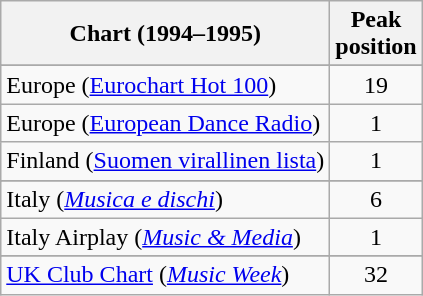<table class="wikitable sortable">
<tr>
<th>Chart (1994–1995)</th>
<th>Peak<br>position</th>
</tr>
<tr>
</tr>
<tr>
</tr>
<tr>
</tr>
<tr>
<td>Europe (<a href='#'>Eurochart Hot 100</a>)</td>
<td style="text-align:center;">19</td>
</tr>
<tr>
<td>Europe (<a href='#'>European Dance Radio</a>)</td>
<td style="text-align:center;">1</td>
</tr>
<tr>
<td>Finland (<a href='#'>Suomen virallinen lista</a>)</td>
<td style="text-align:center;">1</td>
</tr>
<tr>
</tr>
<tr>
</tr>
<tr>
<td>Italy (<em><a href='#'>Musica e dischi</a></em>)</td>
<td style="text-align:center;">6</td>
</tr>
<tr>
<td>Italy Airplay (<em><a href='#'>Music & Media</a></em>)</td>
<td style="text-align:center;">1</td>
</tr>
<tr>
</tr>
<tr>
</tr>
<tr>
</tr>
<tr>
</tr>
<tr>
</tr>
<tr>
</tr>
<tr>
</tr>
<tr>
<td><a href='#'>UK Club Chart</a> (<em><a href='#'>Music Week</a></em>)</td>
<td style="text-align:center;">32</td>
</tr>
</table>
